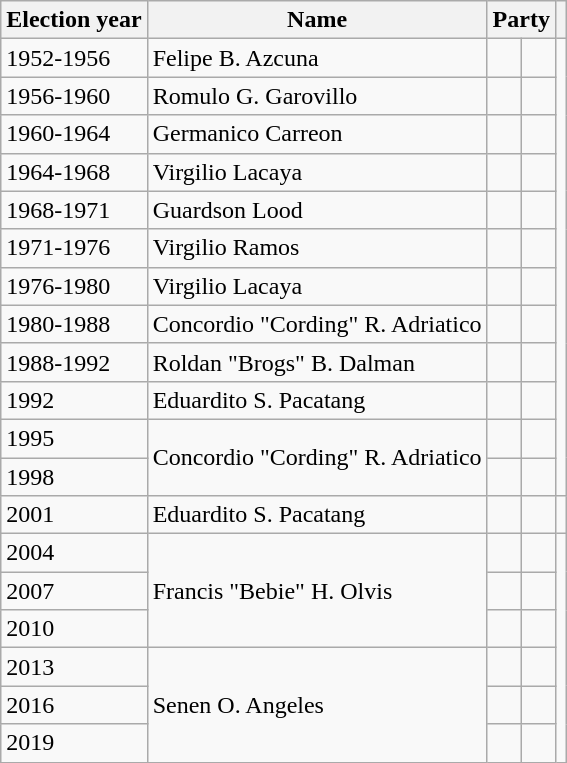<table class="wikitable">
<tr>
<th>Election year</th>
<th>Name</th>
<th colspan="2">Party</th>
<th></th>
</tr>
<tr>
<td>1952-1956</td>
<td>Felipe B. Azcuna</td>
<td></td>
<td></td>
<td rowspan="12"></td>
</tr>
<tr>
<td>1956-1960</td>
<td>Romulo G. Garovillo</td>
<td></td>
<td></td>
</tr>
<tr>
<td>1960-1964</td>
<td>Germanico Carreon</td>
<td></td>
<td></td>
</tr>
<tr>
<td>1964-1968</td>
<td>Virgilio Lacaya</td>
<td></td>
<td></td>
</tr>
<tr>
<td>1968-1971</td>
<td>Guardson Lood</td>
<td></td>
<td></td>
</tr>
<tr>
<td>1971-1976</td>
<td>Virgilio Ramos</td>
<td></td>
<td></td>
</tr>
<tr>
<td>1976-1980</td>
<td>Virgilio Lacaya</td>
<td></td>
<td></td>
</tr>
<tr>
<td>1980-1988</td>
<td>Concordio "Cording" R. Adriatico</td>
<td></td>
<td></td>
</tr>
<tr>
<td>1988-1992</td>
<td>Roldan "Brogs" B. Dalman</td>
<td></td>
<td></td>
</tr>
<tr>
<td>1992</td>
<td>Eduardito S. Pacatang</td>
<td></td>
<td></td>
</tr>
<tr>
<td>1995</td>
<td rowspan="2">Concordio "Cording" R. Adriatico</td>
<td></td>
<td></td>
</tr>
<tr>
<td>1998</td>
<td></td>
<td></td>
</tr>
<tr>
<td>2001</td>
<td>Eduardito S. Pacatang</td>
<td></td>
<td></td>
<td></td>
</tr>
<tr>
<td>2004</td>
<td rowspan="3">Francis "Bebie" H. Olvis</td>
<td></td>
<td></td>
</tr>
<tr>
<td>2007</td>
<td></td>
<td></td>
</tr>
<tr>
<td>2010</td>
<td></td>
<td></td>
</tr>
<tr>
<td>2013</td>
<td rowspan="3">Senen O. Angeles</td>
<td></td>
<td></td>
</tr>
<tr>
<td>2016</td>
<td></td>
<td></td>
</tr>
<tr>
<td>2019</td>
<td></td>
<td></td>
</tr>
</table>
